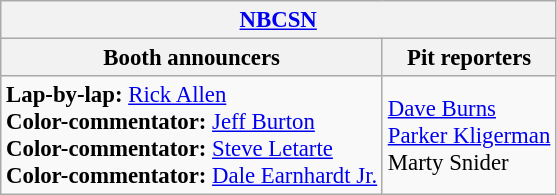<table class="wikitable" style="font-size: 95%">
<tr>
<th colspan="3"><a href='#'>NBCSN</a></th>
</tr>
<tr>
<th>Booth announcers</th>
<th>Pit reporters</th>
</tr>
<tr>
<td><strong>Lap-by-lap:</strong> <a href='#'>Rick Allen</a><br><strong>Color-commentator:</strong> <a href='#'>Jeff Burton</a><br><strong>Color-commentator:</strong> <a href='#'>Steve Letarte</a><br><strong>Color-commentator:</strong> <a href='#'>Dale Earnhardt Jr.</a></td>
<td><a href='#'>Dave Burns</a><br><a href='#'>Parker Kligerman</a><br>Marty Snider</td>
</tr>
</table>
